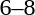<table style="text-align:center">
<tr>
<th width=200></th>
<th width=100></th>
<th width=200></th>
</tr>
<tr>
<td align=right></td>
<td>6–8</td>
<td align=left><strong></strong></td>
</tr>
</table>
